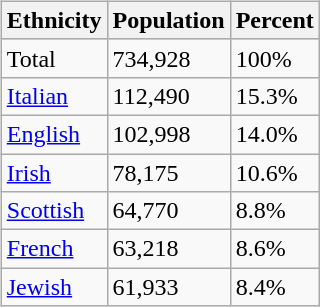<table class="wikitable" style="float:left;margin:15px;">
<tr style="background:#ccc;">
<th>Ethnicity</th>
<th>Population</th>
<th>Percent</th>
</tr>
<tr>
<td>Total</td>
<td>734,928</td>
<td>100%</td>
</tr>
<tr>
<td><a href='#'>Italian</a></td>
<td>112,490</td>
<td>15.3%</td>
</tr>
<tr>
<td><a href='#'>English</a></td>
<td>102,998</td>
<td>14.0%</td>
</tr>
<tr>
<td><a href='#'>Irish</a></td>
<td>78,175</td>
<td>10.6%</td>
</tr>
<tr>
<td><a href='#'>Scottish</a></td>
<td>64,770</td>
<td>8.8%</td>
</tr>
<tr>
<td><a href='#'>French</a></td>
<td>63,218</td>
<td>8.6%</td>
</tr>
<tr>
<td><a href='#'>Jewish</a></td>
<td>61,933</td>
<td>8.4%</td>
</tr>
</table>
